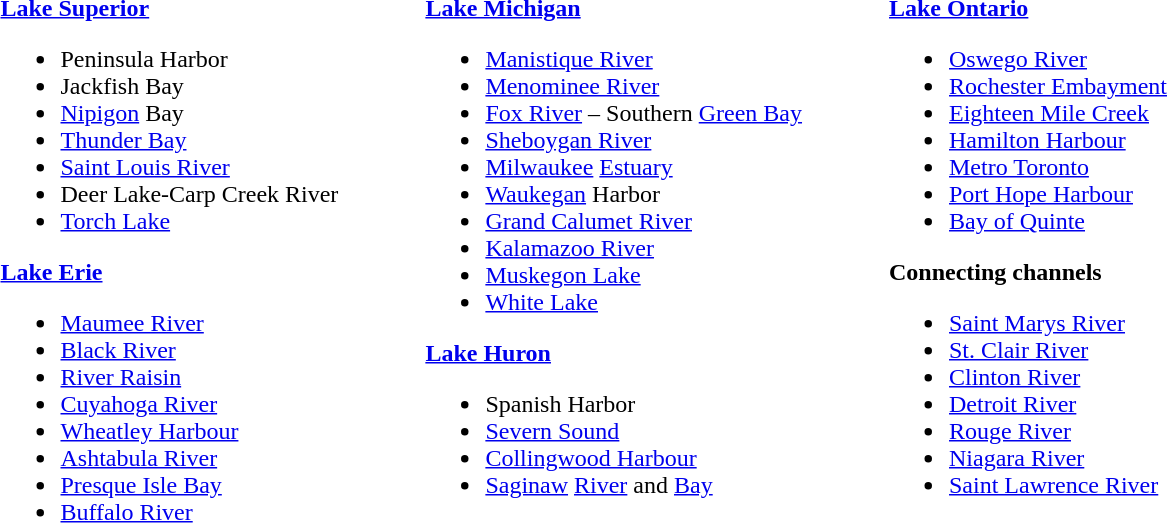<table>
<tr>
<td valign="top"><br><strong><a href='#'>Lake Superior</a></strong><ul><li>Peninsula Harbor</li><li>Jackfish Bay</li><li><a href='#'>Nipigon</a> Bay</li><li><a href='#'>Thunder Bay</a></li><li><a href='#'>Saint Louis River</a></li><li>Deer Lake-Carp Creek River</li><li><a href='#'>Torch Lake</a></li></ul><strong><a href='#'>Lake Erie</a></strong><ul><li><a href='#'>Maumee River</a></li><li><a href='#'>Black River</a></li><li><a href='#'>River Raisin</a></li><li><a href='#'>Cuyahoga River</a></li><li><a href='#'>Wheatley Harbour</a></li><li><a href='#'>Ashtabula River</a></li><li><a href='#'>Presque Isle Bay</a></li><li><a href='#'>Buffalo River</a></li></ul></td>
<td width="50"> </td>
<td valign="top"><br><strong><a href='#'>Lake Michigan</a></strong><ul><li><a href='#'>Manistique River</a></li><li><a href='#'>Menominee River</a></li><li><a href='#'>Fox River</a> – Southern <a href='#'>Green Bay</a></li><li><a href='#'>Sheboygan River</a></li><li><a href='#'>Milwaukee</a> <a href='#'>Estuary</a></li><li><a href='#'>Waukegan</a> Harbor</li><li><a href='#'>Grand Calumet River</a></li><li><a href='#'>Kalamazoo River</a></li><li><a href='#'>Muskegon Lake</a></li><li><a href='#'>White Lake</a></li></ul><strong><a href='#'>Lake Huron</a></strong><ul><li>Spanish Harbor</li><li><a href='#'>Severn Sound</a></li><li><a href='#'>Collingwood Harbour</a></li><li><a href='#'>Saginaw</a> <a href='#'>River</a> and <a href='#'>Bay</a></li></ul></td>
<td width="50"> </td>
<td valign="top"><br><strong><a href='#'>Lake Ontario</a></strong><ul><li><a href='#'>Oswego River</a></li><li><a href='#'>Rochester Embayment</a></li><li><a href='#'>Eighteen Mile Creek</a></li><li><a href='#'>Hamilton Harbour</a></li><li><a href='#'>Metro Toronto</a></li><li><a href='#'>Port Hope Harbour</a></li><li><a href='#'>Bay of Quinte</a></li></ul><strong>Connecting channels</strong><ul><li><a href='#'>Saint Marys River</a></li><li><a href='#'>St. Clair River</a></li><li><a href='#'>Clinton River</a></li><li><a href='#'>Detroit River</a></li><li><a href='#'>Rouge River</a></li><li><a href='#'>Niagara River</a></li><li><a href='#'>Saint Lawrence River</a></li></ul></td>
</tr>
</table>
